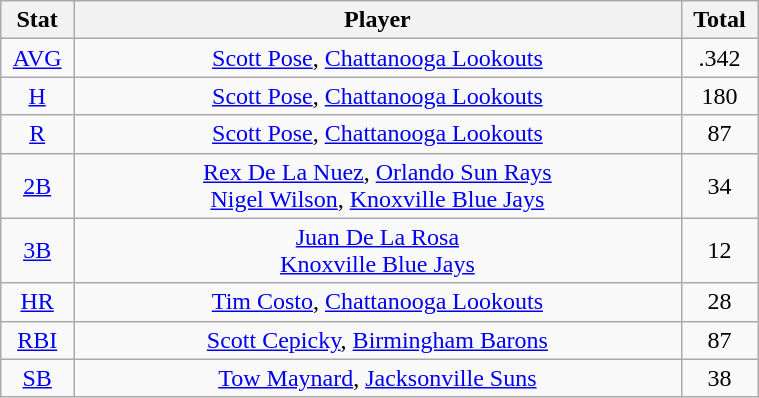<table class="wikitable" width="40%" style="text-align:center;">
<tr>
<th width="5%">Stat</th>
<th width="60%">Player</th>
<th width="5%">Total</th>
</tr>
<tr>
<td><a href='#'>AVG</a></td>
<td><a href='#'>Scott Pose</a>, <a href='#'>Chattanooga Lookouts</a></td>
<td>.342</td>
</tr>
<tr>
<td><a href='#'>H</a></td>
<td><a href='#'>Scott Pose</a>, <a href='#'>Chattanooga Lookouts</a></td>
<td>180</td>
</tr>
<tr>
<td><a href='#'>R</a></td>
<td><a href='#'>Scott Pose</a>, <a href='#'>Chattanooga Lookouts</a></td>
<td>87</td>
</tr>
<tr>
<td><a href='#'>2B</a></td>
<td><a href='#'>Rex De La Nuez</a>, <a href='#'>Orlando Sun Rays</a> <br> <a href='#'>Nigel Wilson</a>, <a href='#'>Knoxville Blue Jays</a></td>
<td>34</td>
</tr>
<tr>
<td><a href='#'>3B</a></td>
<td><a href='#'>Juan De La Rosa</a> <br> <a href='#'>Knoxville Blue Jays</a></td>
<td>12</td>
</tr>
<tr>
<td><a href='#'>HR</a></td>
<td><a href='#'>Tim Costo</a>, <a href='#'>Chattanooga Lookouts</a></td>
<td>28</td>
</tr>
<tr>
<td><a href='#'>RBI</a></td>
<td><a href='#'>Scott Cepicky</a>, <a href='#'>Birmingham Barons</a></td>
<td>87</td>
</tr>
<tr>
<td><a href='#'>SB</a></td>
<td><a href='#'>Tow Maynard</a>, <a href='#'>Jacksonville Suns</a></td>
<td>38</td>
</tr>
</table>
